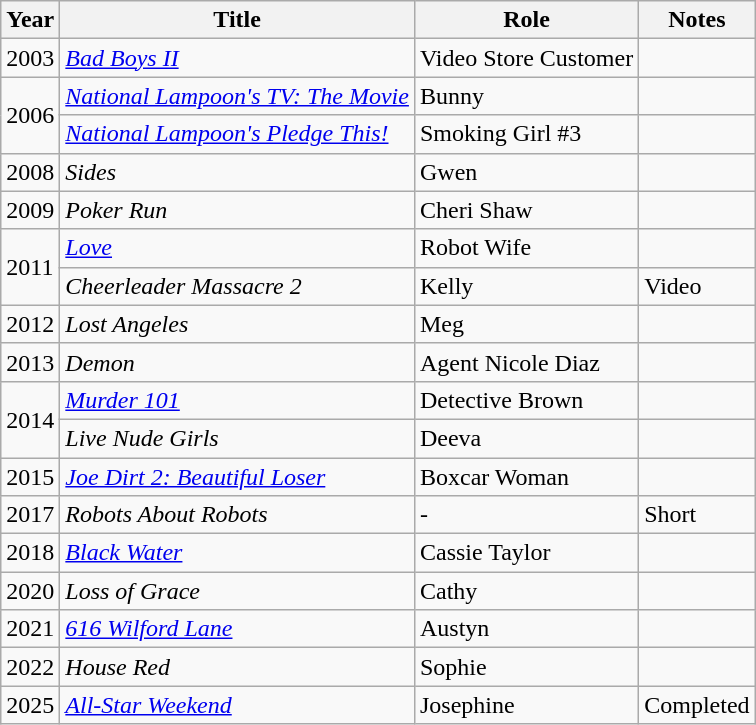<table class="wikitable sortable">
<tr>
<th>Year</th>
<th>Title</th>
<th>Role</th>
<th>Notes</th>
</tr>
<tr>
<td>2003</td>
<td><em><a href='#'>Bad Boys II</a></em></td>
<td>Video Store Customer</td>
<td></td>
</tr>
<tr>
<td rowspan="2">2006</td>
<td><em><a href='#'>National Lampoon's TV: The Movie</a></em></td>
<td>Bunny</td>
<td></td>
</tr>
<tr>
<td><em><a href='#'>National Lampoon's Pledge This!</a></em></td>
<td>Smoking Girl #3</td>
<td></td>
</tr>
<tr>
<td>2008</td>
<td><em>Sides</em></td>
<td>Gwen</td>
<td></td>
</tr>
<tr>
<td>2009</td>
<td><em>Poker Run</em></td>
<td>Cheri Shaw</td>
<td></td>
</tr>
<tr>
<td rowspan="2">2011</td>
<td><em><a href='#'>Love</a></em></td>
<td>Robot Wife</td>
<td></td>
</tr>
<tr>
<td><em>Cheerleader Massacre 2</em></td>
<td>Kelly</td>
<td>Video</td>
</tr>
<tr>
<td>2012</td>
<td><em>Lost Angeles</em></td>
<td>Meg</td>
<td></td>
</tr>
<tr>
<td>2013</td>
<td><em>Demon</em></td>
<td>Agent Nicole Diaz</td>
<td></td>
</tr>
<tr>
<td rowspan="2">2014</td>
<td><em><a href='#'>Murder 101</a></em></td>
<td>Detective Brown</td>
<td></td>
</tr>
<tr>
<td><em>Live Nude Girls</em></td>
<td>Deeva</td>
<td></td>
</tr>
<tr>
<td>2015</td>
<td><em><a href='#'>Joe Dirt 2: Beautiful Loser</a></em></td>
<td>Boxcar Woman</td>
<td></td>
</tr>
<tr>
<td>2017</td>
<td><em>Robots About Robots</em></td>
<td>-</td>
<td>Short</td>
</tr>
<tr>
<td>2018</td>
<td><em><a href='#'>Black Water</a></em></td>
<td>Cassie Taylor</td>
<td></td>
</tr>
<tr>
<td>2020</td>
<td><em>Loss of Grace</em></td>
<td>Cathy</td>
<td></td>
</tr>
<tr>
<td>2021</td>
<td><em><a href='#'>616 Wilford Lane</a></em></td>
<td>Austyn</td>
<td></td>
</tr>
<tr>
<td>2022</td>
<td><em>House Red</em></td>
<td>Sophie</td>
<td></td>
</tr>
<tr>
<td>2025</td>
<td><em><a href='#'>All-Star Weekend</a></em></td>
<td>Josephine</td>
<td>Completed</td>
</tr>
</table>
